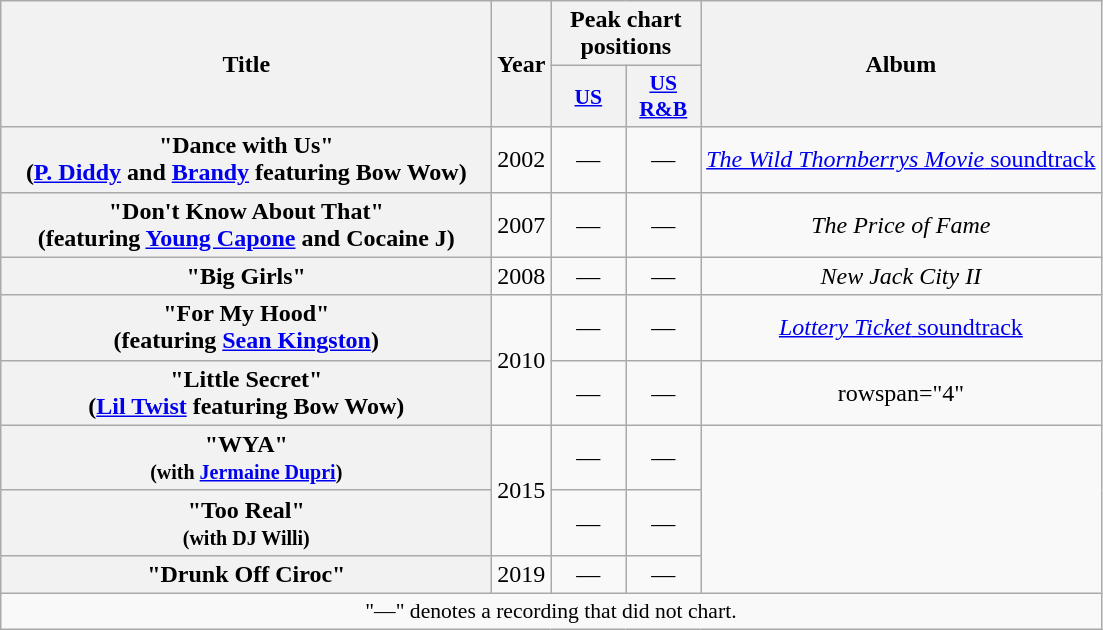<table class="wikitable plainrowheaders" style="text-align:center;">
<tr>
<th scope="col" rowspan="2" style="width:20em;">Title</th>
<th scope="col" rowspan="2">Year</th>
<th scope="col" colspan="2">Peak chart positions</th>
<th scope="col" rowspan="2">Album</th>
</tr>
<tr>
<th style="width:3em; font-size:90%"><a href='#'>US</a><br></th>
<th style="width:3em; font-size:90%"><a href='#'>US R&B</a><br></th>
</tr>
<tr>
<th scope="row">"Dance with Us"<br><span>(<a href='#'>P. Diddy</a> and <a href='#'>Brandy</a> featuring Bow Wow)</span></th>
<td>2002</td>
<td>—</td>
<td>—</td>
<td><a href='#'><em>The Wild Thornberrys Movie</em> soundtrack</a></td>
</tr>
<tr>
<th scope="row">"Don't Know About That"<br><span>(featuring <a href='#'>Young Capone</a> and Cocaine J)</span></th>
<td>2007</td>
<td>—</td>
<td>—</td>
<td><em>The Price of Fame</em></td>
</tr>
<tr>
<th scope="row">"Big Girls"</th>
<td>2008</td>
<td>—</td>
<td>—</td>
<td><em>New Jack City II</em></td>
</tr>
<tr>
<th scope="row">"For My Hood"<br><span>(featuring <a href='#'>Sean Kingston</a>)</span></th>
<td rowspan="2">2010</td>
<td>—</td>
<td>—</td>
<td><a href='#'><em>Lottery Ticket</em> soundtrack</a></td>
</tr>
<tr>
<th scope="row">"Little Secret"<br><span>(<a href='#'>Lil Twist</a> featuring Bow Wow)</span></th>
<td>—</td>
<td>—</td>
<td>rowspan="4" </td>
</tr>
<tr>
<th scope="row">"WYA"<br><small>(with <a href='#'>Jermaine Dupri</a>)</small></th>
<td rowspan="2">2015</td>
<td>—</td>
<td>—</td>
</tr>
<tr>
<th scope="row">"Too Real"<br><small>(with DJ Willi)</small></th>
<td>—</td>
<td>—</td>
</tr>
<tr>
<th scope="row">"Drunk Off Ciroc"</th>
<td>2019</td>
<td>—</td>
<td>—</td>
</tr>
<tr>
<td colspan="14" style="font-size:90%">"—" denotes a recording that did not chart.</td>
</tr>
</table>
